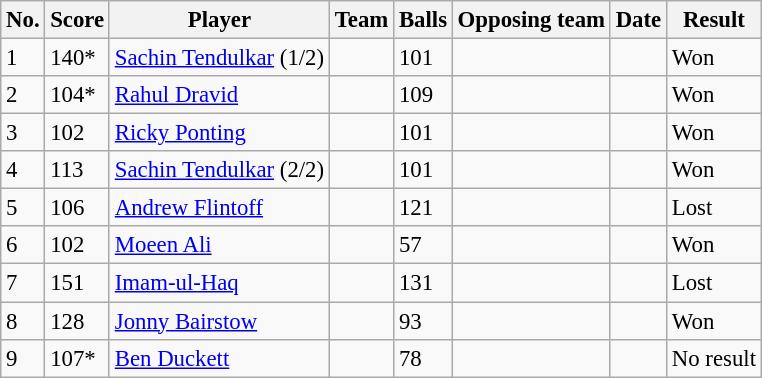<table class="wikitable sortable" style="font-size:95%">
<tr>
<th>No.</th>
<th>Score</th>
<th>Player</th>
<th>Team</th>
<th>Balls</th>
<th>Opposing team</th>
<th>Date</th>
<th>Result</th>
</tr>
<tr>
<td>1</td>
<td>140*</td>
<td><a href='#'>Sachin Tendulkar</a> (1/2)</td>
<td></td>
<td> 101</td>
<td></td>
<td></td>
<td>Won</td>
</tr>
<tr>
<td>2</td>
<td>104*</td>
<td><a href='#'>Rahul Dravid</a></td>
<td></td>
<td> 109</td>
<td></td>
<td></td>
<td>Won</td>
</tr>
<tr>
<td>3</td>
<td>102</td>
<td><a href='#'>Ricky Ponting</a></td>
<td></td>
<td> 101</td>
<td></td>
<td></td>
<td>Won</td>
</tr>
<tr>
<td>4</td>
<td>113</td>
<td><a href='#'>Sachin Tendulkar</a> (2/2)</td>
<td></td>
<td> 101</td>
<td></td>
<td></td>
<td>Won</td>
</tr>
<tr>
<td>5</td>
<td>106</td>
<td><a href='#'>Andrew Flintoff</a></td>
<td></td>
<td> 121</td>
<td></td>
<td></td>
<td>Lost</td>
</tr>
<tr>
<td>6</td>
<td>102</td>
<td><a href='#'>Moeen Ali</a></td>
<td></td>
<td> 57</td>
<td></td>
<td></td>
<td>Won</td>
</tr>
<tr>
<td>7</td>
<td>151</td>
<td><a href='#'>Imam-ul-Haq</a></td>
<td></td>
<td> 131</td>
<td></td>
<td></td>
<td>Lost</td>
</tr>
<tr>
<td>8</td>
<td>128</td>
<td><a href='#'>Jonny Bairstow</a></td>
<td></td>
<td> 93</td>
<td></td>
<td></td>
<td>Won</td>
</tr>
<tr>
<td>9</td>
<td>107*</td>
<td><a href='#'>Ben Duckett</a></td>
<td></td>
<td> 78</td>
<td></td>
<td></td>
<td>No result</td>
</tr>
</table>
